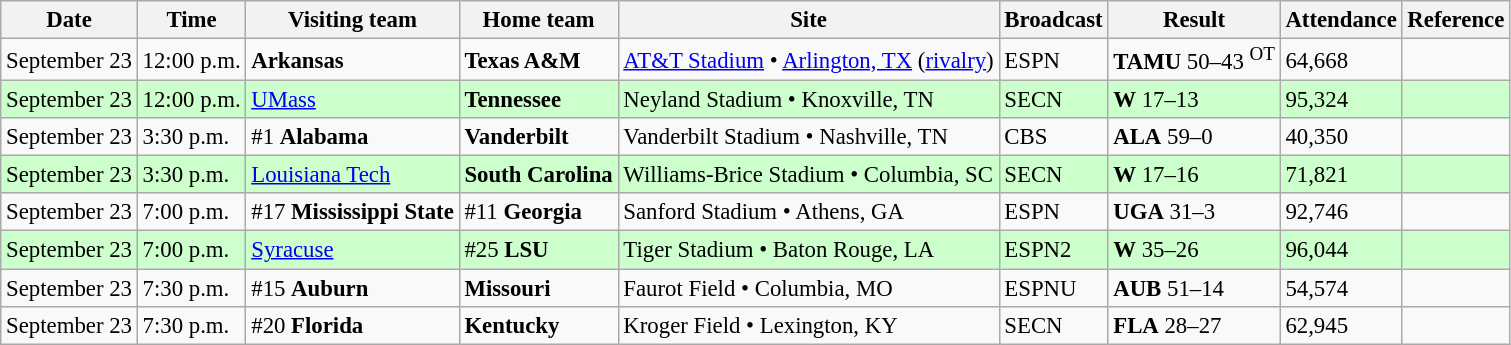<table class="wikitable" style="font-size:95%;">
<tr>
<th>Date</th>
<th>Time</th>
<th>Visiting team</th>
<th>Home team</th>
<th>Site</th>
<th>Broadcast</th>
<th>Result</th>
<th>Attendance</th>
<th class="unsortable">Reference</th>
</tr>
<tr bgcolor=>
<td>September 23</td>
<td>12:00 p.m.</td>
<td><strong>Arkansas</strong></td>
<td><strong>Texas A&M</strong></td>
<td><a href='#'>AT&T Stadium</a> • <a href='#'>Arlington, TX</a> (<a href='#'>rivalry</a>)</td>
<td>ESPN</td>
<td><strong>TAMU</strong> 50–43 <sup>OT</sup></td>
<td>64,668</td>
<td></td>
</tr>
<tr bgcolor=ccffcc>
<td>September 23</td>
<td>12:00 p.m.</td>
<td><a href='#'>UMass</a></td>
<td><strong>Tennessee</strong></td>
<td>Neyland Stadium • Knoxville, TN</td>
<td>SECN</td>
<td><strong>W</strong> 17–13</td>
<td>95,324</td>
<td></td>
</tr>
<tr bgcolor=>
<td>September 23</td>
<td>3:30 p.m.</td>
<td>#1 <strong>Alabama</strong></td>
<td><strong>Vanderbilt</strong></td>
<td>Vanderbilt Stadium • Nashville, TN</td>
<td>CBS</td>
<td><strong>ALA</strong> 59–0</td>
<td>40,350</td>
<td></td>
</tr>
<tr bgcolor=ccffcc>
<td>September 23</td>
<td>3:30 p.m.</td>
<td><a href='#'>Louisiana Tech</a></td>
<td><strong>South Carolina</strong></td>
<td>Williams-Brice Stadium • Columbia, SC</td>
<td>SECN</td>
<td><strong>W</strong> 17–16</td>
<td>71,821</td>
<td></td>
</tr>
<tr bgcolor=>
<td>September 23</td>
<td>7:00 p.m.</td>
<td>#17 <strong>Mississippi State</strong></td>
<td>#11 <strong>Georgia</strong></td>
<td>Sanford Stadium • Athens, GA</td>
<td>ESPN</td>
<td><strong>UGA</strong> 31–3</td>
<td>92,746</td>
<td></td>
</tr>
<tr bgcolor=ccffcc>
<td>September 23</td>
<td>7:00 p.m.</td>
<td><a href='#'>Syracuse</a></td>
<td>#25 <strong>LSU</strong></td>
<td>Tiger Stadium • Baton Rouge, LA</td>
<td>ESPN2</td>
<td><strong>W</strong> 35–26</td>
<td>96,044</td>
<td></td>
</tr>
<tr bgcolor=>
<td>September 23</td>
<td>7:30 p.m.</td>
<td>#15 <strong>Auburn</strong></td>
<td><strong>Missouri</strong></td>
<td>Faurot Field • Columbia, MO</td>
<td>ESPNU</td>
<td><strong>AUB</strong> 51–14</td>
<td>54,574</td>
<td></td>
</tr>
<tr bgcolor=>
<td>September 23</td>
<td>7:30 p.m.</td>
<td>#20 <strong>Florida</strong></td>
<td><strong>Kentucky</strong></td>
<td>Kroger Field • Lexington, KY</td>
<td>SECN</td>
<td><strong>FLA</strong> 28–27</td>
<td>62,945</td>
<td></td>
</tr>
</table>
